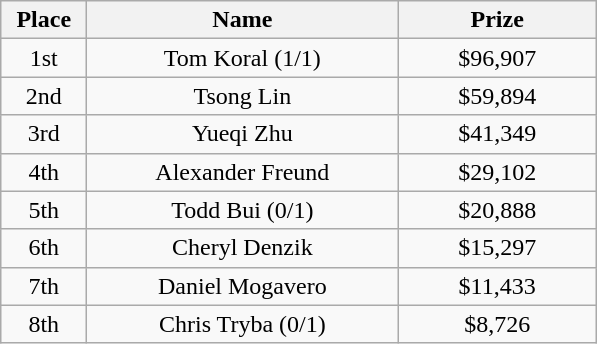<table class="wikitable">
<tr>
<th width="50">Place</th>
<th width="200">Name</th>
<th width="125">Prize</th>
</tr>
<tr>
<td align = "center">1st</td>
<td align = "center">Tom Koral (1/1)</td>
<td align = "center">$96,907</td>
</tr>
<tr>
<td align = "center">2nd</td>
<td align = "center">Tsong Lin</td>
<td align = "center">$59,894</td>
</tr>
<tr>
<td align = "center">3rd</td>
<td align = "center">Yueqi Zhu</td>
<td align = "center">$41,349</td>
</tr>
<tr>
<td align = "center">4th</td>
<td align = "center">Alexander Freund</td>
<td align = "center">$29,102</td>
</tr>
<tr>
<td align = "center">5th</td>
<td align = "center">Todd Bui (0/1)</td>
<td align = "center">$20,888</td>
</tr>
<tr>
<td align = "center">6th</td>
<td align = "center">Cheryl Denzik</td>
<td align = "center">$15,297</td>
</tr>
<tr>
<td align = "center">7th</td>
<td align = "center">Daniel Mogavero</td>
<td align = "center">$11,433</td>
</tr>
<tr>
<td align = "center">8th</td>
<td align = "center">Chris Tryba (0/1)</td>
<td align = "center">$8,726</td>
</tr>
</table>
